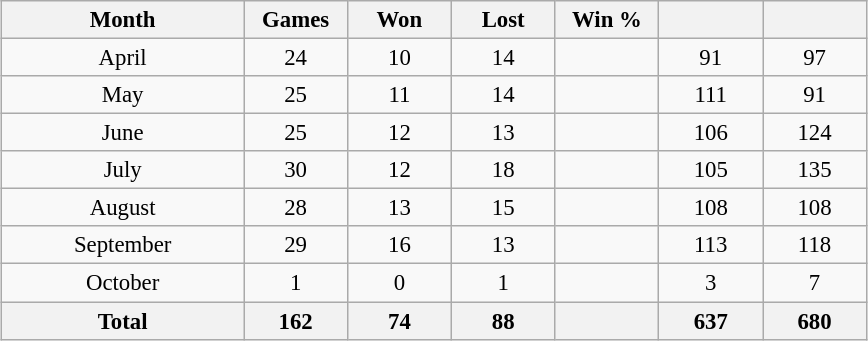<table class="wikitable" style="font-size:95%; text-align:center; width:38em;margin: 0.5em auto;">
<tr>
<th width="28%">Month</th>
<th width="12%">Games</th>
<th width="12%">Won</th>
<th width="12%">Lost</th>
<th width="12%">Win %</th>
<th width="12%"></th>
<th width="12%"></th>
</tr>
<tr>
<td>April</td>
<td>24</td>
<td>10</td>
<td>14</td>
<td></td>
<td>91</td>
<td>97</td>
</tr>
<tr>
<td>May</td>
<td>25</td>
<td>11</td>
<td>14</td>
<td></td>
<td>111</td>
<td>91</td>
</tr>
<tr>
<td>June</td>
<td>25</td>
<td>12</td>
<td>13</td>
<td></td>
<td>106</td>
<td>124</td>
</tr>
<tr>
<td>July</td>
<td>30</td>
<td>12</td>
<td>18</td>
<td></td>
<td>105</td>
<td>135</td>
</tr>
<tr>
<td>August</td>
<td>28</td>
<td>13</td>
<td>15</td>
<td></td>
<td>108</td>
<td>108</td>
</tr>
<tr>
<td>September</td>
<td>29</td>
<td>16</td>
<td>13</td>
<td></td>
<td>113</td>
<td>118</td>
</tr>
<tr>
<td>October</td>
<td>1</td>
<td>0</td>
<td>1</td>
<td></td>
<td>3</td>
<td>7</td>
</tr>
<tr>
<th>Total</th>
<th>162</th>
<th>74</th>
<th>88</th>
<th></th>
<th>637</th>
<th>680</th>
</tr>
</table>
